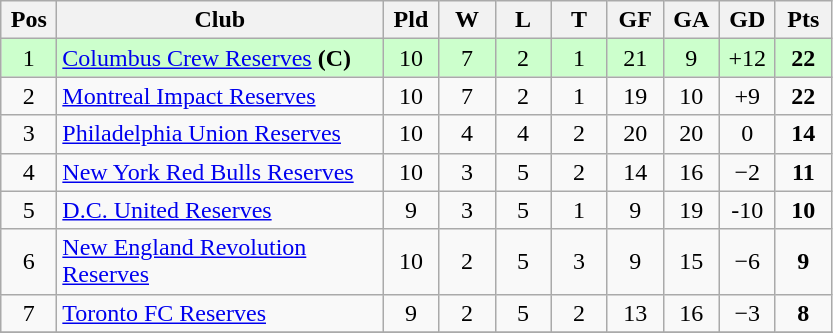<table class="wikitable" style="text-align:center">
<tr>
<th width=30>Pos</th>
<th width=210>Club</th>
<th width=30>Pld</th>
<th width=30>W</th>
<th width=30>L</th>
<th width=30>T</th>
<th width=30>GF</th>
<th width=30>GA</th>
<th width=30>GD</th>
<th width=30>Pts</th>
</tr>
<tr bgcolor=#ccffcc>
<td>1</td>
<td align="left"><a href='#'>Columbus Crew Reserves</a> <strong>(C)</strong></td>
<td>10</td>
<td>7</td>
<td>2</td>
<td>1</td>
<td>21</td>
<td>9</td>
<td>+12</td>
<td><strong>22</strong></td>
</tr>
<tr>
<td>2</td>
<td align="left"><a href='#'>Montreal Impact Reserves</a></td>
<td>10</td>
<td>7</td>
<td>2</td>
<td>1</td>
<td>19</td>
<td>10</td>
<td>+9</td>
<td><strong>22</strong></td>
</tr>
<tr>
<td>3</td>
<td align="left"><a href='#'>Philadelphia Union Reserves</a></td>
<td>10</td>
<td>4</td>
<td>4</td>
<td>2</td>
<td>20</td>
<td>20</td>
<td>0</td>
<td><strong>14</strong></td>
</tr>
<tr>
<td>4</td>
<td align="left"><a href='#'>New York Red Bulls Reserves</a></td>
<td>10</td>
<td>3</td>
<td>5</td>
<td>2</td>
<td>14</td>
<td>16</td>
<td>−2</td>
<td><strong>11</strong></td>
</tr>
<tr>
<td>5</td>
<td align="left"><a href='#'>D.C. United Reserves</a></td>
<td>9</td>
<td>3</td>
<td>5</td>
<td>1</td>
<td>9</td>
<td>19</td>
<td>-10</td>
<td><strong>10</strong></td>
</tr>
<tr>
<td>6</td>
<td align="left"><a href='#'>New England Revolution Reserves</a></td>
<td>10</td>
<td>2</td>
<td>5</td>
<td>3</td>
<td>9</td>
<td>15</td>
<td>−6</td>
<td><strong>9</strong></td>
</tr>
<tr>
<td>7</td>
<td align="left"><a href='#'>Toronto FC Reserves</a></td>
<td>9</td>
<td>2</td>
<td>5</td>
<td>2</td>
<td>13</td>
<td>16</td>
<td>−3</td>
<td><strong>8</strong></td>
</tr>
<tr>
</tr>
</table>
